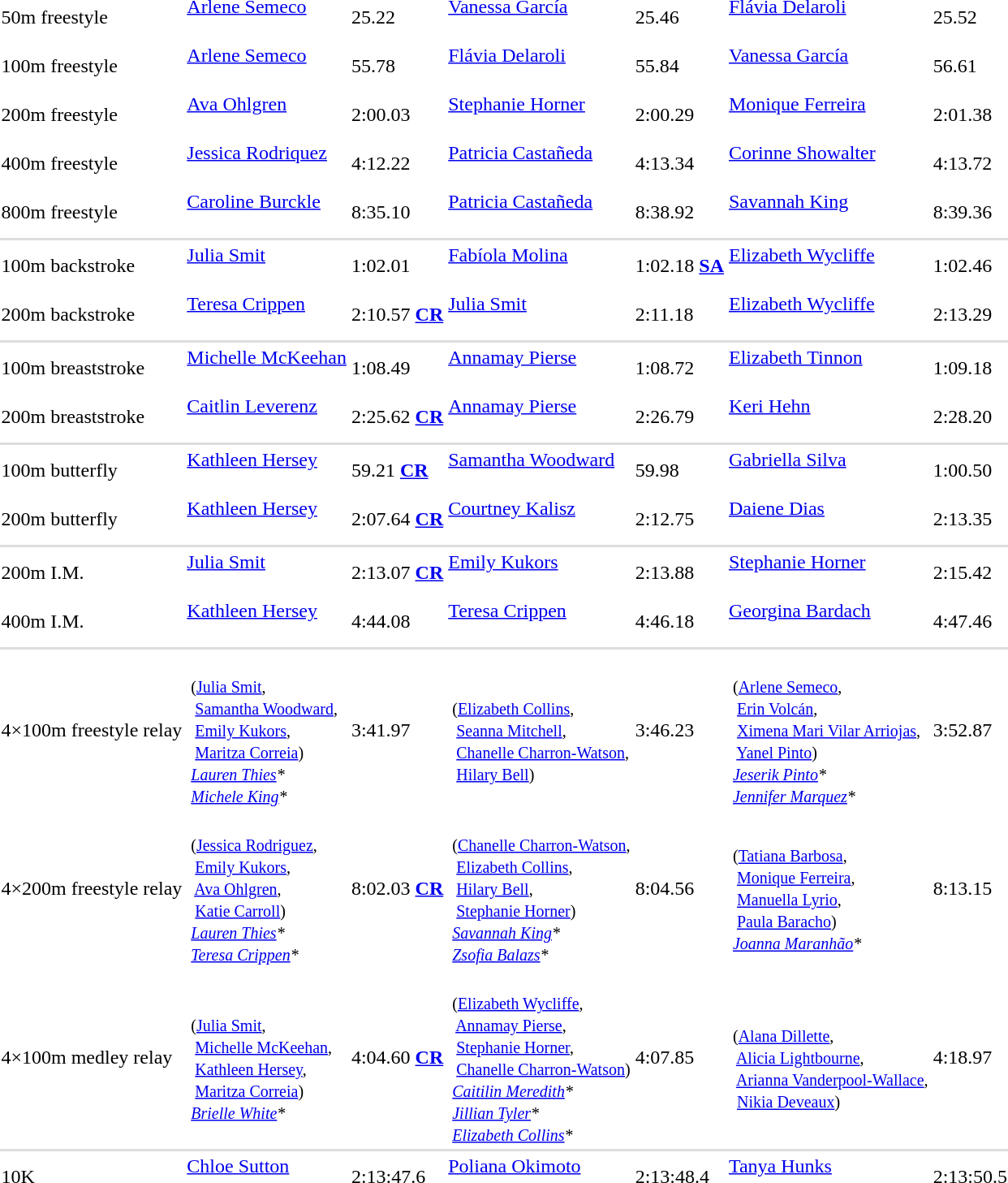<table>
<tr>
<td>50m freestyle <br></td>
<td><a href='#'>Arlene Semeco</a><br>  <small></small></td>
<td>25.22</td>
<td><a href='#'>Vanessa García</a><br>  <small></small></td>
<td>25.46</td>
<td><a href='#'>Flávia Delaroli</a><br>  <small></small></td>
<td>25.52</td>
</tr>
<tr>
<td>100m freestyle <br></td>
<td><a href='#'>Arlene Semeco</a><br>  <small></small></td>
<td>55.78</td>
<td><a href='#'>Flávia Delaroli</a><br>  <small></small></td>
<td>55.84</td>
<td><a href='#'>Vanessa García</a><br>  <small></small></td>
<td>56.61</td>
</tr>
<tr>
<td>200m freestyle <br></td>
<td><a href='#'>Ava Ohlgren</a><br>  <small></small></td>
<td>2:00.03</td>
<td><a href='#'>Stephanie Horner</a><br>  <small></small></td>
<td>2:00.29</td>
<td><a href='#'>Monique Ferreira</a><br>  <small></small></td>
<td>2:01.38</td>
</tr>
<tr>
<td>400m freestyle <br></td>
<td><a href='#'>Jessica Rodriquez</a><br>  <small></small></td>
<td>4:12.22</td>
<td><a href='#'>Patricia Castañeda</a><br>  <small></small></td>
<td>4:13.34</td>
<td><a href='#'>Corinne Showalter</a><br>  <small></small></td>
<td>4:13.72</td>
</tr>
<tr>
<td>800m freestyle <br></td>
<td><a href='#'>Caroline Burckle</a><br>  <small></small></td>
<td>8:35.10</td>
<td><a href='#'>Patricia Castañeda</a><br>  <small></small></td>
<td>8:38.92</td>
<td><a href='#'>Savannah King</a><br>  <small></small></td>
<td>8:39.36</td>
</tr>
<tr bgcolor=#DDDDDD>
<td colspan=7></td>
</tr>
<tr>
<td>100m backstroke <br></td>
<td><a href='#'>Julia Smit</a><br>  <small></small></td>
<td>1:02.01</td>
<td><a href='#'>Fabíola Molina</a><br>  <small></small></td>
<td>1:02.18 <strong><a href='#'>SA</a></strong></td>
<td><a href='#'>Elizabeth Wycliffe</a><br>  <small></small></td>
<td>1:02.46</td>
</tr>
<tr>
<td>200m backstroke <br></td>
<td><a href='#'>Teresa Crippen</a><br>  <small></small></td>
<td>2:10.57 <strong><a href='#'>CR</a></strong></td>
<td><a href='#'>Julia Smit</a><br>  <small></small></td>
<td>2:11.18</td>
<td><a href='#'>Elizabeth Wycliffe</a><br>  <small></small></td>
<td>2:13.29</td>
</tr>
<tr bgcolor=#DDDDDD>
<td colspan=7></td>
</tr>
<tr>
<td>100m breaststroke <br></td>
<td><a href='#'>Michelle McKeehan</a><br>  <small></small></td>
<td>1:08.49</td>
<td><a href='#'>Annamay Pierse</a><br>  <small></small></td>
<td>1:08.72</td>
<td><a href='#'>Elizabeth Tinnon</a><br>  <small></small></td>
<td>1:09.18</td>
</tr>
<tr>
<td>200m breaststroke <br></td>
<td><a href='#'>Caitlin Leverenz</a><br>  <small></small></td>
<td>2:25.62 <strong><a href='#'>CR</a></strong></td>
<td><a href='#'>Annamay Pierse</a><br>  <small></small></td>
<td>2:26.79</td>
<td><a href='#'>Keri Hehn</a><br>  <small></small></td>
<td>2:28.20</td>
</tr>
<tr bgcolor=#DDDDDD>
<td colspan=7></td>
</tr>
<tr>
<td>100m butterfly <br></td>
<td><a href='#'>Kathleen Hersey</a><br>  <small></small></td>
<td>59.21 <strong><a href='#'>CR</a></strong></td>
<td><a href='#'>Samantha Woodward</a><br>  <small></small></td>
<td>59.98</td>
<td><a href='#'>Gabriella Silva</a><br>  <small></small></td>
<td>1:00.50</td>
</tr>
<tr>
<td>200m butterfly <br></td>
<td><a href='#'>Kathleen Hersey</a><br>  <small></small></td>
<td>2:07.64 <strong><a href='#'>CR</a></strong></td>
<td><a href='#'>Courtney Kalisz</a><br>  <small></small></td>
<td>2:12.75</td>
<td><a href='#'>Daiene Dias</a><br>  <small></small></td>
<td>2:13.35</td>
</tr>
<tr bgcolor=#DDDDDD>
<td colspan=7></td>
</tr>
<tr>
<td>200m I.M. <br></td>
<td><a href='#'>Julia Smit</a><br>  <small></small></td>
<td>2:13.07 <strong><a href='#'>CR</a></strong></td>
<td><a href='#'>Emily Kukors</a><br>  <small></small></td>
<td>2:13.88</td>
<td><a href='#'>Stephanie Horner</a><br>  <small></small></td>
<td>2:15.42</td>
</tr>
<tr>
<td>400m I.M. <br></td>
<td><a href='#'>Kathleen Hersey</a><br>  <small></small></td>
<td>4:44.08</td>
<td><a href='#'>Teresa Crippen</a><br>  <small></small></td>
<td>4:46.18</td>
<td><a href='#'>Georgina Bardach</a><br>  <small></small></td>
<td>4:47.46</td>
</tr>
<tr bgcolor=#DDDDDD>
<td colspan=7></td>
</tr>
<tr>
<td>4×100m freestyle relay <br></td>
<td> <small><br> (<a href='#'>Julia Smit</a>,<br>  <a href='#'>Samantha Woodward</a>,<br>  <a href='#'>Emily Kukors</a>,<br>  <a href='#'>Maritza Correia</a>) <br> <em><a href='#'>Lauren Thies</a>*</em> <br> <em><a href='#'>Michele King</a>*</em></small></td>
<td>3:41.97</td>
<td> <small><br> (<a href='#'>Elizabeth Collins</a>,<br>  <a href='#'>Seanna Mitchell</a>,<br>  <a href='#'>Chanelle Charron-Watson</a>,<br>  <a href='#'>Hilary Bell</a>)</small></td>
<td>3:46.23</td>
<td> <small><br> (<a href='#'>Arlene Semeco</a>,<br>  <a href='#'>Erin Volcán</a>,<br>  <a href='#'>Ximena Mari Vilar Arriojas</a>,<br>  <a href='#'>Yanel Pinto</a>) <br> <em><a href='#'>Jeserik Pinto</a>*</em> <br> <em><a href='#'>Jennifer Marquez</a>*</em></small></td>
<td>3:52.87</td>
</tr>
<tr>
<td>4×200m freestyle relay <br></td>
<td> <small><br> (<a href='#'>Jessica Rodriguez</a>,<br>  <a href='#'>Emily Kukors</a>,<br>  <a href='#'>Ava Ohlgren</a>,<br>  <a href='#'>Katie Carroll</a>) <br> <em><a href='#'>Lauren Thies</a>*</em> <br> <em><a href='#'>Teresa Crippen</a>*</em></small></td>
<td>8:02.03 <strong><a href='#'>CR</a></strong></td>
<td> <small><br> (<a href='#'>Chanelle Charron-Watson</a>,<br>  <a href='#'>Elizabeth Collins</a>,<br>  <a href='#'>Hilary Bell</a>,<br>  <a href='#'>Stephanie Horner</a>) <br> <em><a href='#'>Savannah King</a>*</em> <br> <em><a href='#'>Zsofia Balazs</a>*</em></small></td>
<td>8:04.56</td>
<td> <small><br> (<a href='#'>Tatiana Barbosa</a>,<br>  <a href='#'>Monique Ferreira</a>,<br>  <a href='#'>Manuella Lyrio</a>,<br>  <a href='#'>Paula Baracho</a>) <br> <em><a href='#'>Joanna Maranhão</a>*</em></small></td>
<td>8:13.15</td>
</tr>
<tr>
<td>4×100m medley relay <br></td>
<td> <small><br> (<a href='#'>Julia Smit</a>,<br>  <a href='#'>Michelle McKeehan</a>,<br>  <a href='#'>Kathleen Hersey</a>,<br>  <a href='#'>Maritza Correia</a>) <br> <em><a href='#'>Brielle White</a>*</em></small></td>
<td>4:04.60 <strong><a href='#'>CR</a></strong></td>
<td> <small><br> (<a href='#'>Elizabeth Wycliffe</a>,<br>  <a href='#'>Annamay Pierse</a>, <br>  <a href='#'>Stephanie Horner</a>,<br>  <a href='#'>Chanelle Charron-Watson</a>) <br> <em><a href='#'>Caitilin Meredith</a>*</em> <br> <em><a href='#'>Jillian Tyler</a>*</em> <br> <em><a href='#'>Elizabeth Collins</a>*</em></small></td>
<td>4:07.85</td>
<td> <small><br> (<a href='#'>Alana Dillette</a>,<br>  <a href='#'>Alicia Lightbourne</a>,<br>  <a href='#'>Arianna Vanderpool-Wallace</a>,<br>  <a href='#'>Nikia Deveaux</a>)</small></td>
<td>4:18.97</td>
</tr>
<tr bgcolor=#DDDDDD>
<td colspan=7></td>
</tr>
<tr>
<td>10K <br></td>
<td><a href='#'>Chloe Sutton</a><br>  <small></small></td>
<td>2:13:47.6</td>
<td><a href='#'>Poliana Okimoto</a><br>  <small></small></td>
<td>2:13:48.4</td>
<td><a href='#'>Tanya Hunks</a><br>  <small></small></td>
<td>2:13:50.5</td>
</tr>
</table>
